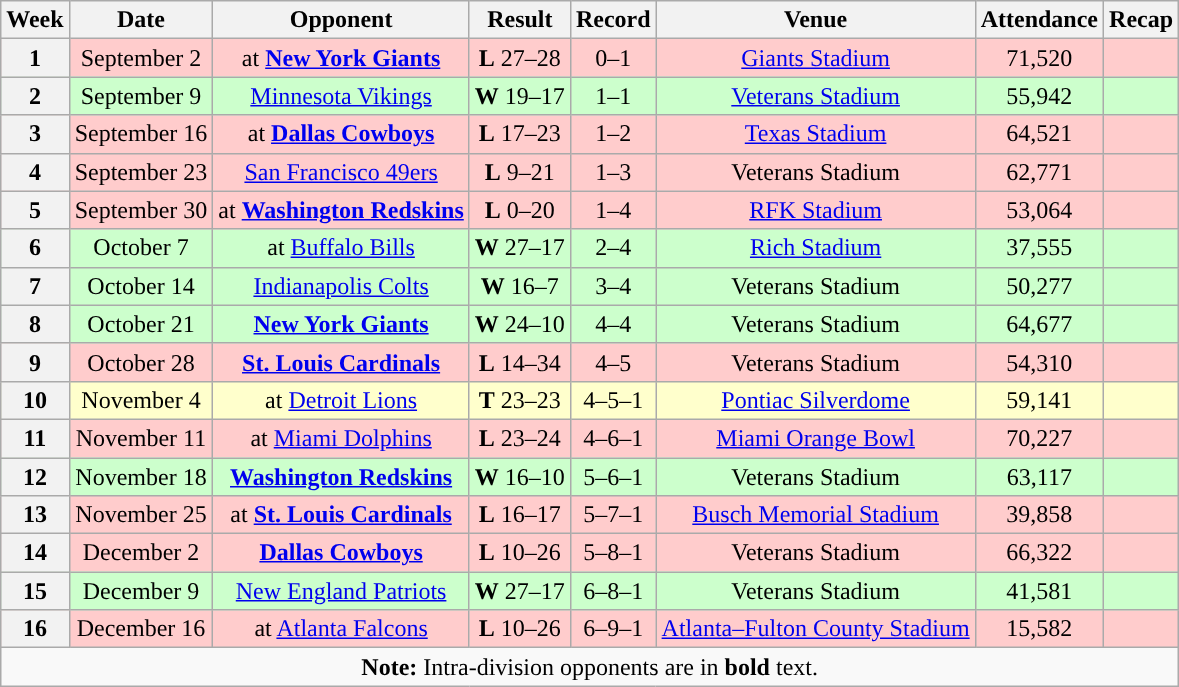<table class="wikitable" style="text-align:center">
<tr>
<th>Week</th>
<th>Date</th>
<th>Opponent</th>
<th>Result</th>
<th>Record</th>
<th>Venue</th>
<th>Attendance</th>
<th>Recap</th>
</tr>
<tr style="background:#fcc">
<th>1</th>
<td>September 2</td>
<td>at <strong><a href='#'>New York Giants</a></strong></td>
<td><strong>L</strong> 27–28</td>
<td>0–1</td>
<td><a href='#'>Giants Stadium</a></td>
<td>71,520</td>
<td></td>
</tr>
<tr style="background:#cfc">
<th>2</th>
<td>September 9</td>
<td><a href='#'>Minnesota Vikings</a></td>
<td><strong>W</strong> 19–17</td>
<td>1–1</td>
<td><a href='#'>Veterans Stadium</a></td>
<td>55,942</td>
<td></td>
</tr>
<tr style="background:#fcc">
<th>3</th>
<td>September 16</td>
<td>at <strong><a href='#'>Dallas Cowboys</a></strong></td>
<td><strong>L</strong> 17–23</td>
<td>1–2</td>
<td><a href='#'>Texas Stadium</a></td>
<td>64,521</td>
<td></td>
</tr>
<tr style="background:#fcc">
<th>4</th>
<td>September 23</td>
<td><a href='#'>San Francisco 49ers</a></td>
<td><strong>L</strong> 9–21</td>
<td>1–3</td>
<td>Veterans Stadium</td>
<td>62,771</td>
<td></td>
</tr>
<tr style="background:#fcc">
<th>5</th>
<td>September 30</td>
<td>at <strong><a href='#'>Washington Redskins</a></strong></td>
<td><strong>L</strong> 0–20</td>
<td>1–4</td>
<td><a href='#'>RFK Stadium</a></td>
<td>53,064</td>
<td></td>
</tr>
<tr style="background:#cfc">
<th>6</th>
<td>October 7</td>
<td>at <a href='#'>Buffalo Bills</a></td>
<td><strong>W</strong> 27–17</td>
<td>2–4</td>
<td><a href='#'>Rich Stadium</a></td>
<td>37,555</td>
<td></td>
</tr>
<tr style="background:#cfc">
<th>7</th>
<td>October 14</td>
<td><a href='#'>Indianapolis Colts</a></td>
<td><strong>W</strong> 16–7</td>
<td>3–4</td>
<td>Veterans Stadium</td>
<td>50,277</td>
<td></td>
</tr>
<tr style="background:#cfc">
<th>8</th>
<td>October 21</td>
<td><strong><a href='#'>New York Giants</a></strong></td>
<td><strong>W</strong> 24–10</td>
<td>4–4</td>
<td>Veterans Stadium</td>
<td>64,677</td>
<td></td>
</tr>
<tr style="background:#fcc">
<th>9</th>
<td>October 28</td>
<td><strong><a href='#'>St. Louis Cardinals</a></strong></td>
<td><strong>L</strong> 14–34</td>
<td>4–5</td>
<td>Veterans Stadium</td>
<td>54,310</td>
<td></td>
</tr>
<tr style="background:#ffc">
<th>10</th>
<td>November 4</td>
<td>at <a href='#'>Detroit Lions</a></td>
<td><strong>T</strong> 23–23 </td>
<td>4–5–1</td>
<td><a href='#'>Pontiac Silverdome</a></td>
<td>59,141</td>
<td></td>
</tr>
<tr style="background:#fcc">
<th>11</th>
<td>November 11</td>
<td>at <a href='#'>Miami Dolphins</a></td>
<td><strong>L</strong> 23–24</td>
<td>4–6–1</td>
<td><a href='#'>Miami Orange Bowl</a></td>
<td>70,227</td>
<td></td>
</tr>
<tr style="background:#cfc">
<th>12</th>
<td>November 18</td>
<td><strong><a href='#'>Washington Redskins</a></strong></td>
<td><strong>W</strong> 16–10</td>
<td>5–6–1</td>
<td>Veterans Stadium</td>
<td>63,117</td>
<td></td>
</tr>
<tr style="background:#fcc">
<th>13</th>
<td>November 25</td>
<td>at <strong><a href='#'>St. Louis Cardinals</a></strong></td>
<td><strong>L</strong> 16–17</td>
<td>5–7–1</td>
<td><a href='#'>Busch Memorial Stadium</a></td>
<td>39,858</td>
<td></td>
</tr>
<tr style="background:#fcc">
<th>14</th>
<td>December 2</td>
<td><strong><a href='#'>Dallas Cowboys</a></strong></td>
<td><strong>L</strong> 10–26</td>
<td>5–8–1</td>
<td>Veterans Stadium</td>
<td>66,322</td>
<td></td>
</tr>
<tr style="background:#cfc">
<th>15</th>
<td>December 9</td>
<td><a href='#'>New England Patriots</a></td>
<td><strong>W</strong> 27–17</td>
<td>6–8–1</td>
<td>Veterans Stadium</td>
<td>41,581</td>
<td></td>
</tr>
<tr style="background:#fcc">
<th>16</th>
<td>December 16</td>
<td>at <a href='#'>Atlanta Falcons</a></td>
<td><strong>L</strong> 10–26</td>
<td>6–9–1</td>
<td><a href='#'>Atlanta–Fulton County Stadium</a></td>
<td>15,582</td>
<td></td>
</tr>
<tr>
<td colspan="8"><strong>Note:</strong> Intra-division opponents are in <strong>bold</strong> text.</td>
</tr>
</table>
